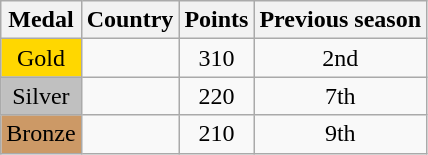<table class="wikitable">
<tr>
<th><strong>Medal</strong></th>
<th><strong>Country</strong></th>
<th><strong>Points</strong></th>
<th><strong>Previous season</strong></th>
</tr>
<tr align="center">
<td bgcolor="gold">Gold</td>
<td align="left"></td>
<td>310</td>
<td>2nd</td>
</tr>
<tr align="center">
<td bgcolor="silver">Silver</td>
<td align="left"></td>
<td>220</td>
<td>7th</td>
</tr>
<tr align="center">
<td bgcolor="CC9966">Bronze</td>
<td align="left"></td>
<td>210</td>
<td>9th</td>
</tr>
</table>
